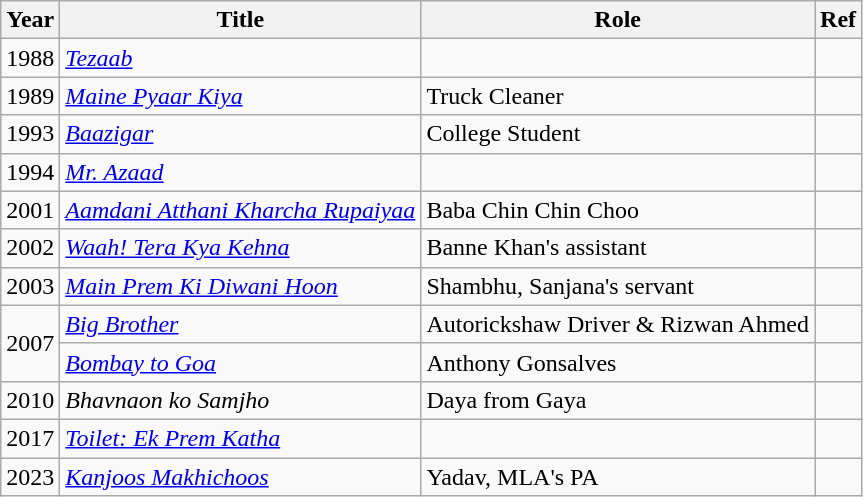<table class="wikitable sortable">
<tr>
<th>Year</th>
<th>Title</th>
<th>Role</th>
<th>Ref</th>
</tr>
<tr>
<td>1988</td>
<td><em><a href='#'>Tezaab</a></em></td>
<td></td>
<td></td>
</tr>
<tr>
<td>1989</td>
<td><em><a href='#'>Maine Pyaar Kiya</a></em></td>
<td>Truck Cleaner</td>
<td></td>
</tr>
<tr>
<td>1993</td>
<td><em><a href='#'>Baazigar</a></em></td>
<td>College Student</td>
<td></td>
</tr>
<tr>
<td>1994</td>
<td><em><a href='#'>Mr. Azaad</a></em></td>
<td></td>
<td></td>
</tr>
<tr>
<td>2001</td>
<td><em><a href='#'>Aamdani Atthani Kharcha Rupaiyaa</a></em></td>
<td>Baba Chin Chin Choo</td>
<td></td>
</tr>
<tr>
<td>2002</td>
<td><em><a href='#'>Waah! Tera Kya Kehna</a></em></td>
<td>Banne Khan's assistant</td>
<td></td>
</tr>
<tr>
<td>2003</td>
<td><em><a href='#'>Main Prem Ki Diwani Hoon</a></em></td>
<td>Shambhu, Sanjana's servant</td>
<td></td>
</tr>
<tr>
<td rowspan="2">2007</td>
<td><em><a href='#'>Big Brother</a></em></td>
<td>Autorickshaw Driver & Rizwan Ahmed</td>
<td></td>
</tr>
<tr>
<td><em><a href='#'>Bombay to Goa</a></em></td>
<td>Anthony Gonsalves</td>
<td></td>
</tr>
<tr>
<td>2010</td>
<td><em>Bhavnaon ko Samjho</em></td>
<td>Daya from Gaya</td>
<td></td>
</tr>
<tr>
<td>2017</td>
<td><em><a href='#'>Toilet: Ek Prem Katha</a></em></td>
<td></td>
<td></td>
</tr>
<tr>
<td>2023</td>
<td><em><a href='#'>Kanjoos Makhichoos</a></em></td>
<td>Yadav, MLA's PA</td>
<td></td>
</tr>
</table>
